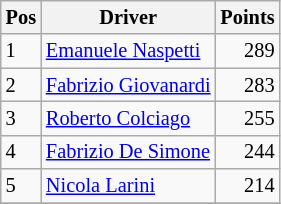<table class="wikitable" style="font-size: 85%;">
<tr>
<th>Pos</th>
<th>Driver</th>
<th>Points</th>
</tr>
<tr>
<td>1</td>
<td> <a href='#'>Emanuele Naspetti</a></td>
<td align="right">289</td>
</tr>
<tr>
<td>2</td>
<td> <a href='#'>Fabrizio Giovanardi</a></td>
<td align="right">283</td>
</tr>
<tr>
<td>3</td>
<td> <a href='#'>Roberto Colciago</a></td>
<td align="right">255</td>
</tr>
<tr>
<td>4</td>
<td> <a href='#'>Fabrizio De Simone</a></td>
<td align="right">244</td>
</tr>
<tr>
<td>5</td>
<td> <a href='#'>Nicola Larini</a></td>
<td align="right">214</td>
</tr>
<tr>
</tr>
</table>
